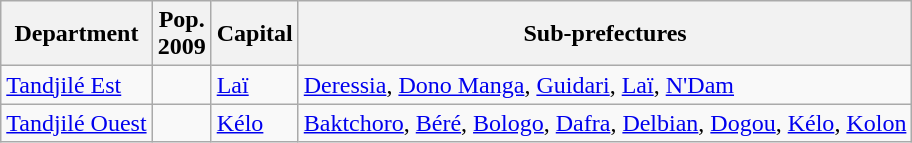<table class="wikitable">
<tr>
<th>Department</th>
<th>Pop.<br>2009</th>
<th>Capital</th>
<th>Sub-prefectures</th>
</tr>
<tr>
<td><a href='#'>Tandjilé Est</a></td>
<td align="right"></td>
<td><a href='#'>Laï</a></td>
<td><a href='#'>Deressia</a>, <a href='#'>Dono Manga</a>, <a href='#'>Guidari</a>, <a href='#'>Laï</a>, <a href='#'>N'Dam</a></td>
</tr>
<tr>
<td><a href='#'>Tandjilé Ouest</a></td>
<td align="right"></td>
<td><a href='#'>Kélo</a></td>
<td><a href='#'>Baktchoro</a>, <a href='#'>Béré</a>, <a href='#'>Bologo</a>, <a href='#'>Dafra</a>, <a href='#'>Delbian</a>, <a href='#'>Dogou</a>, <a href='#'>Kélo</a>, <a href='#'>Kolon</a></td>
</tr>
</table>
